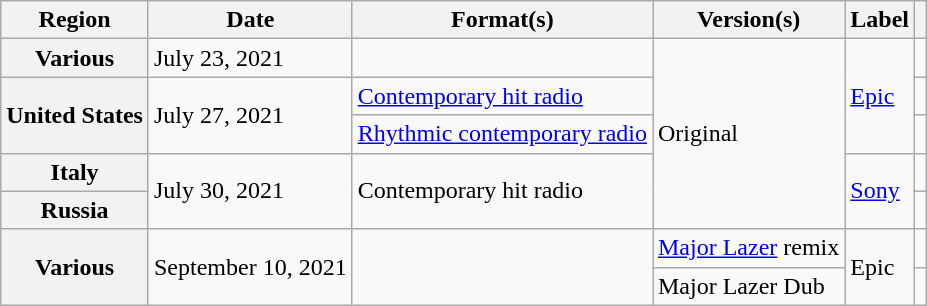<table class="wikitable plainrowheaders">
<tr>
<th scope="col">Region</th>
<th scope="col">Date</th>
<th scope="col">Format(s)</th>
<th scope="col">Version(s)</th>
<th scope="col">Label</th>
<th scope="col"></th>
</tr>
<tr>
<th scope="row">Various</th>
<td>July 23, 2021</td>
<td></td>
<td rowspan="5">Original</td>
<td rowspan="3"><a href='#'>Epic</a></td>
<td style="text-align:center;"></td>
</tr>
<tr>
<th scope="row" rowspan="2">United States</th>
<td rowspan="2">July 27, 2021</td>
<td><a href='#'>Contemporary hit radio</a></td>
<td style="text-align:center;"></td>
</tr>
<tr>
<td><a href='#'>Rhythmic contemporary radio</a></td>
<td style="text-align:center;"></td>
</tr>
<tr>
<th scope="row">Italy</th>
<td rowspan="2">July 30, 2021</td>
<td rowspan="2">Contemporary hit radio</td>
<td rowspan="2"><a href='#'>Sony</a></td>
<td style="text-align:center;"></td>
</tr>
<tr>
<th scope="row">Russia</th>
<td style="text-align:center;"></td>
</tr>
<tr>
<th rowspan="2" scope="row">Various</th>
<td rowspan="2">September 10, 2021</td>
<td rowspan="2"></td>
<td><a href='#'>Major Lazer</a> remix</td>
<td rowspan="2">Epic</td>
<td style="text-align:center;"></td>
</tr>
<tr>
<td>Major Lazer Dub</td>
<td style="text-align:center;"></td>
</tr>
</table>
